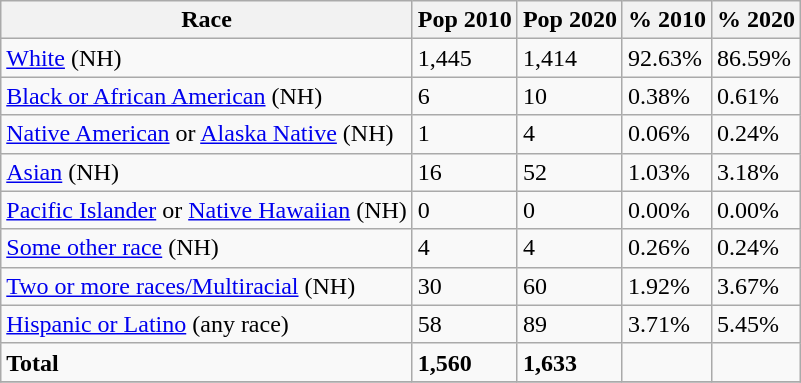<table class="wikitable">
<tr>
<th>Race</th>
<th>Pop 2010</th>
<th>Pop 2020</th>
<th>% 2010</th>
<th>% 2020</th>
</tr>
<tr>
<td><a href='#'>White</a> (NH)</td>
<td>1,445</td>
<td>1,414</td>
<td>92.63%</td>
<td>86.59%</td>
</tr>
<tr>
<td><a href='#'>Black or African American</a> (NH)</td>
<td>6</td>
<td>10</td>
<td>0.38%</td>
<td>0.61%</td>
</tr>
<tr>
<td><a href='#'>Native American</a> or <a href='#'>Alaska Native</a> (NH)</td>
<td>1</td>
<td>4</td>
<td>0.06%</td>
<td>0.24%</td>
</tr>
<tr>
<td><a href='#'>Asian</a> (NH)</td>
<td>16</td>
<td>52</td>
<td>1.03%</td>
<td>3.18%</td>
</tr>
<tr>
<td><a href='#'>Pacific Islander</a> or <a href='#'>Native Hawaiian</a> (NH)</td>
<td>0</td>
<td>0</td>
<td>0.00%</td>
<td>0.00%</td>
</tr>
<tr>
<td><a href='#'>Some other race</a> (NH)</td>
<td>4</td>
<td>4</td>
<td>0.26%</td>
<td>0.24%</td>
</tr>
<tr>
<td><a href='#'>Two or more races/Multiracial</a> (NH)</td>
<td>30</td>
<td>60</td>
<td>1.92%</td>
<td>3.67%</td>
</tr>
<tr>
<td><a href='#'>Hispanic or Latino</a> (any race)</td>
<td>58</td>
<td>89</td>
<td>3.71%</td>
<td>5.45%</td>
</tr>
<tr>
<td><strong>Total</strong></td>
<td><strong>1,560</strong></td>
<td><strong>1,633</strong></td>
<td></td>
<td></td>
</tr>
<tr>
</tr>
</table>
